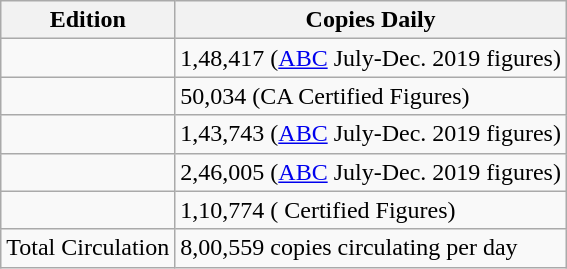<table class="wikitable sortable">
<tr>
<th>Edition</th>
<th>Copies Daily</th>
</tr>
<tr>
<td></td>
<td>1,48,417 (<a href='#'>ABC</a> July-Dec. 2019 figures)</td>
</tr>
<tr>
<td></td>
<td>50,034 (CA Certified Figures)</td>
</tr>
<tr>
<td></td>
<td>1,43,743 (<a href='#'>ABC</a> July-Dec. 2019 figures)</td>
</tr>
<tr>
<td></td>
<td>2,46,005 (<a href='#'>ABC</a> July-Dec. 2019 figures)</td>
</tr>
<tr>
<td></td>
<td>1,10,774 ( Certified Figures)</td>
</tr>
<tr>
<td>Total Circulation</td>
<td>8,00,559 copies circulating per day</td>
</tr>
</table>
